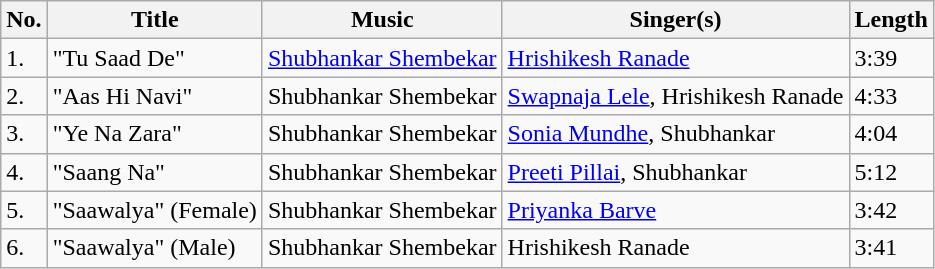<table class="wikitable">
<tr>
<th><abbr>No.</abbr></th>
<th>Title</th>
<th>Music</th>
<th>Singer(s)</th>
<th>Length</th>
</tr>
<tr>
<td>1.</td>
<td>"Tu Saad De"</td>
<td><a href='#'>Shubhankar Shembekar</a></td>
<td><a href='#'>Hrishikesh Ranade</a></td>
<td>3:39</td>
</tr>
<tr>
<td>2.</td>
<td>"Aas Hi Navi"</td>
<td>Shubhankar Shembekar</td>
<td><a href='#'>Swapnaja Lele</a>, Hrishikesh Ranade</td>
<td>4:33</td>
</tr>
<tr>
<td>3.</td>
<td>"Ye Na Zara"</td>
<td>Shubhankar Shembekar</td>
<td><a href='#'>Sonia Mundhe</a>, Shubhankar</td>
<td>4:04</td>
</tr>
<tr>
<td>4.</td>
<td>"Saang Na"</td>
<td>Shubhankar Shembekar</td>
<td><a href='#'>Preeti Pillai</a>, Shubhankar</td>
<td>5:12</td>
</tr>
<tr>
<td>5.</td>
<td>"Saawalya" (Female)</td>
<td>Shubhankar Shembekar</td>
<td><a href='#'>Priyanka Barve</a></td>
<td>3:42</td>
</tr>
<tr>
<td>6.</td>
<td>"Saawalya" (Male)</td>
<td>Shubhankar Shembekar</td>
<td>Hrishikesh Ranade</td>
<td>3:41</td>
</tr>
</table>
